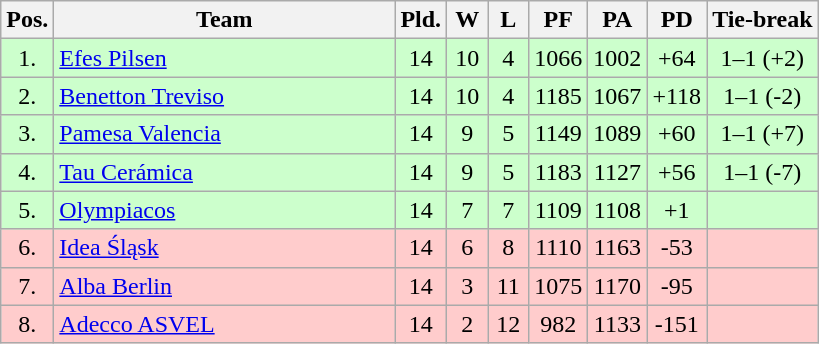<table class="wikitable" style="text-align:center">
<tr>
<th width=15>Pos.</th>
<th width=220>Team</th>
<th width=20>Pld.</th>
<th width=20>W</th>
<th width=20>L</th>
<th width=20>PF</th>
<th width=20>PA</th>
<th width=20>PD</th>
<th>Tie-break</th>
</tr>
<tr style="background: #ccffcc;">
<td>1.</td>
<td align=left> <a href='#'>Efes Pilsen</a></td>
<td>14</td>
<td>10</td>
<td>4</td>
<td>1066</td>
<td>1002</td>
<td>+64</td>
<td>1–1 (+2)</td>
</tr>
<tr style="background: #ccffcc;">
<td>2.</td>
<td align=left> <a href='#'>Benetton Treviso</a></td>
<td>14</td>
<td>10</td>
<td>4</td>
<td>1185</td>
<td>1067</td>
<td>+118</td>
<td>1–1 (-2)</td>
</tr>
<tr style="background: #ccffcc;">
<td>3.</td>
<td align=left> <a href='#'>Pamesa Valencia</a></td>
<td>14</td>
<td>9</td>
<td>5</td>
<td>1149</td>
<td>1089</td>
<td>+60</td>
<td>1–1 (+7)</td>
</tr>
<tr style="background: #ccffcc;">
<td>4.</td>
<td align=left> <a href='#'>Tau Cerámica</a></td>
<td>14</td>
<td>9</td>
<td>5</td>
<td>1183</td>
<td>1127</td>
<td>+56</td>
<td>1–1 (-7)</td>
</tr>
<tr style="background: #ccffcc;">
<td>5.</td>
<td align=left> <a href='#'>Olympiacos</a></td>
<td>14</td>
<td>7</td>
<td>7</td>
<td>1109</td>
<td>1108</td>
<td>+1</td>
<td></td>
</tr>
<tr style="background: #ffcccc;">
<td>6.</td>
<td align=left> <a href='#'>Idea Śląsk</a></td>
<td>14</td>
<td>6</td>
<td>8</td>
<td>1110</td>
<td>1163</td>
<td>-53</td>
<td></td>
</tr>
<tr style="background: #ffcccc;">
<td>7.</td>
<td align=left> <a href='#'>Alba Berlin</a></td>
<td>14</td>
<td>3</td>
<td>11</td>
<td>1075</td>
<td>1170</td>
<td>-95</td>
<td></td>
</tr>
<tr style="background: #ffcccc;">
<td>8.</td>
<td align=left> <a href='#'>Adecco ASVEL</a></td>
<td>14</td>
<td>2</td>
<td>12</td>
<td>982</td>
<td>1133</td>
<td>-151</td>
<td></td>
</tr>
</table>
